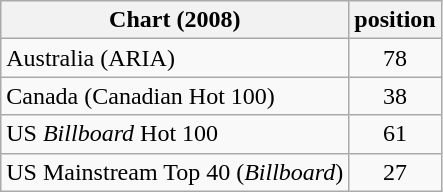<table class="wikitable sortable">
<tr>
<th>Chart (2008)</th>
<th>position</th>
</tr>
<tr>
<td>Australia (ARIA)</td>
<td style="text-align:center">78</td>
</tr>
<tr>
<td>Canada (Canadian Hot 100)</td>
<td style="text-align:center">38</td>
</tr>
<tr>
<td>US <em>Billboard</em> Hot 100</td>
<td style="text-align:center">61</td>
</tr>
<tr>
<td>US Mainstream Top 40 (<em>Billboard</em>)</td>
<td style="text-align:center">27</td>
</tr>
</table>
